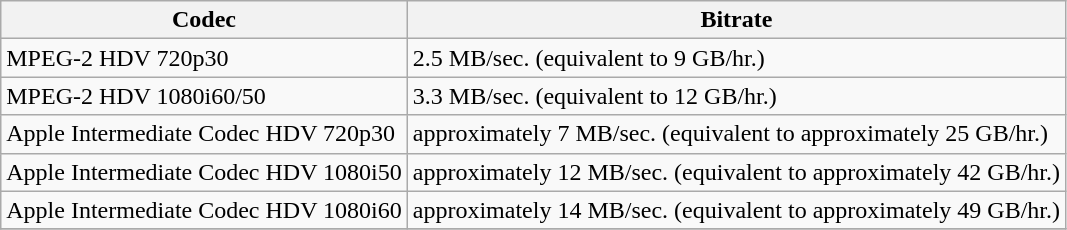<table class="wikitable">
<tr>
<th>Codec</th>
<th>Bitrate</th>
</tr>
<tr>
<td>MPEG-2 HDV 720p30</td>
<td>2.5 MB/sec. (equivalent to 9 GB/hr.)</td>
</tr>
<tr>
<td>MPEG-2 HDV 1080i60/50</td>
<td>3.3 MB/sec. (equivalent to 12 GB/hr.)</td>
</tr>
<tr>
<td>Apple Intermediate Codec HDV 720p30</td>
<td>approximately 7 MB/sec. (equivalent to approximately 25 GB/hr.)</td>
</tr>
<tr>
<td>Apple Intermediate Codec HDV 1080i50</td>
<td>approximately 12 MB/sec. (equivalent to approximately 42 GB/hr.)</td>
</tr>
<tr>
<td>Apple Intermediate Codec HDV 1080i60</td>
<td>approximately 14 MB/sec. (equivalent to approximately 49 GB/hr.)</td>
</tr>
<tr>
</tr>
</table>
